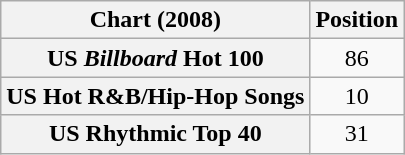<table class="wikitable plainrowheaders" style="text-align:center">
<tr>
<th scope="col">Chart (2008)</th>
<th scope="col">Position</th>
</tr>
<tr>
<th scope="row">US <em>Billboard</em> Hot 100</th>
<td style="text-align:center;">86</td>
</tr>
<tr>
<th scope="row">US Hot R&B/Hip-Hop Songs</th>
<td style="text-align:center;">10</td>
</tr>
<tr>
<th scope="row">US Rhythmic Top 40</th>
<td style="text-align:center;">31</td>
</tr>
</table>
